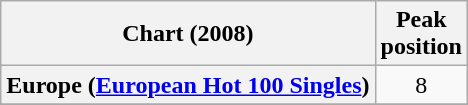<table class="wikitable sortable plainrowheaders" style="text-align:center;">
<tr>
<th>Chart (2008)</th>
<th>Peak<br>position</th>
</tr>
<tr>
<th scope="row">Europe (<a href='#'>European Hot 100 Singles</a>)</th>
<td align="center">8</td>
</tr>
<tr>
</tr>
<tr>
</tr>
<tr>
</tr>
</table>
